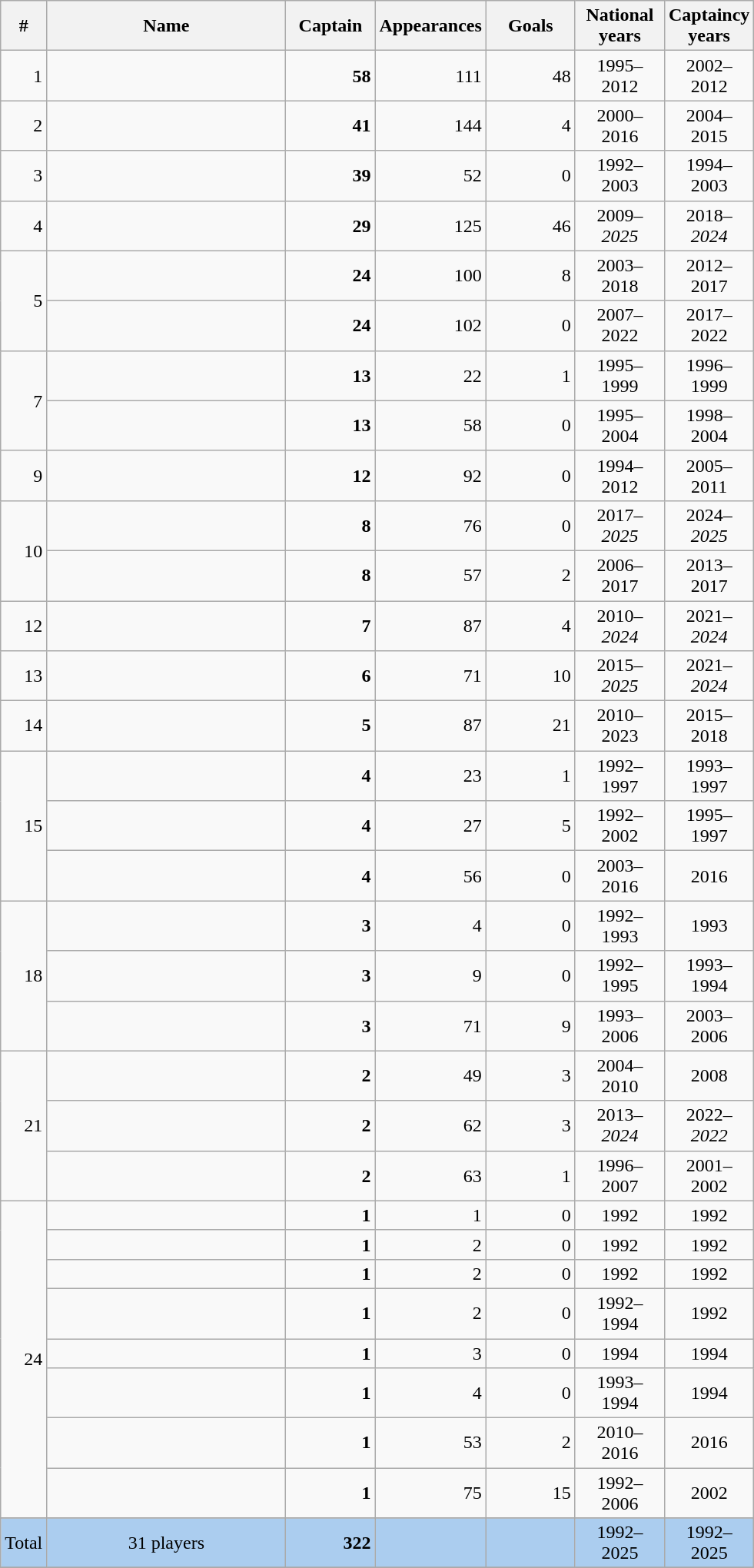<table class="wikitable sortable">
<tr>
<th width="25px">#</th>
<th width="200px">Name</th>
<th width="70px"><strong>Captain</strong></th>
<th width="70px">Appearances</th>
<th width="70px">Goals</th>
<th width="70px">National years</th>
<th width="70px">Captaincy years</th>
</tr>
<tr>
<td align="right">1</td>
<td></td>
<td align="right"><strong>58</strong></td>
<td align="right">111</td>
<td align="right">48</td>
<td align="center">1995–2012</td>
<td align="center">2002–2012</td>
</tr>
<tr>
<td align="right">2</td>
<td></td>
<td align="right"><strong>41</strong></td>
<td align="right">144</td>
<td align="right">4</td>
<td align="center">2000–2016</td>
<td align="center">2004–2015</td>
</tr>
<tr>
<td align="right">3</td>
<td></td>
<td align="right"><strong>39</strong></td>
<td align="right">52</td>
<td align="right">0</td>
<td align="center">1992–2003</td>
<td align="center">1994–2003</td>
</tr>
<tr>
<td align="right">4</td>
<td><strong></strong></td>
<td align="right"><strong>29</strong></td>
<td align="right">125</td>
<td align="right">46</td>
<td align="center">2009–<em>2025</em></td>
<td align="center">2018–<em>2024</em></td>
</tr>
<tr>
<td align="right" rowspan=2>5</td>
<td></td>
<td align="right"><strong>24</strong></td>
<td align="right">100</td>
<td align="right">8</td>
<td align="center">2003–2018</td>
<td align="center">2012–2017</td>
</tr>
<tr>
<td></td>
<td align="right"><strong>24</strong></td>
<td align="right">102</td>
<td align="right">0</td>
<td align="center">2007–2022</td>
<td align="center">2017–2022</td>
</tr>
<tr>
<td align="right" rowspan=2>7</td>
<td></td>
<td align="right"><strong>13</strong></td>
<td align="right">22</td>
<td align="right">1</td>
<td align="center">1995–1999</td>
<td align="center">1996–1999</td>
</tr>
<tr>
<td></td>
<td align="right"><strong>13</strong></td>
<td align="right">58</td>
<td align="right">0</td>
<td align="center">1995–2004</td>
<td align="center">1998–2004</td>
</tr>
<tr>
<td align="right">9</td>
<td></td>
<td align="right"><strong>12</strong></td>
<td align="right">92</td>
<td align="right">0</td>
<td align="center">1994–2012</td>
<td align="center">2005–2011</td>
</tr>
<tr>
<td align="right"rowspan=2>10</td>
<td><strong></strong></td>
<td align="right"><strong>8</strong></td>
<td align="right">76</td>
<td align="right">0</td>
<td align="center">2017–<em>2025</em></td>
<td align="center">2024–<em>2025</em></td>
</tr>
<tr>
<td></td>
<td align="right"><strong>8</strong></td>
<td align="right">57</td>
<td align="right">2</td>
<td align="center">2006–2017</td>
<td align="center">2013–2017</td>
</tr>
<tr>
<td align="right">12</td>
<td><strong></strong></td>
<td align="right"><strong>7</strong></td>
<td align="right">87</td>
<td align="right">4</td>
<td align="center">2010–<em>2024</em></td>
<td align="center">2021–<em>2024</em></td>
</tr>
<tr>
<td align="right">13</td>
<td><strong></strong></td>
<td align="right"><strong>6</strong></td>
<td align="right">71</td>
<td align="right">10</td>
<td align="center">2015–<em>2025</em></td>
<td align="center">2021–<em>2024</em></td>
</tr>
<tr>
<td align="right">14</td>
<td></td>
<td align="right"><strong>5</strong></td>
<td align="right">87</td>
<td align="right">21</td>
<td align="center">2010–2023</td>
<td align="center">2015–2018</td>
</tr>
<tr>
<td align="right" rowspan=3>15</td>
<td></td>
<td align="right"><strong>4</strong></td>
<td align="right">23</td>
<td align="right">1</td>
<td align="center">1992–1997</td>
<td align="center">1993–1997</td>
</tr>
<tr>
<td></td>
<td align="right"><strong>4</strong></td>
<td align="right">27</td>
<td align="right">5</td>
<td align="center">1992–2002</td>
<td align="center">1995–1997</td>
</tr>
<tr>
<td></td>
<td align="right"><strong>4</strong></td>
<td align="right">56</td>
<td align="right">0</td>
<td align="center">2003–2016</td>
<td align="center">2016</td>
</tr>
<tr>
<td align="right" rowspan=3>18</td>
<td></td>
<td align="right"><strong>3</strong></td>
<td align="right">4</td>
<td align="right">0</td>
<td align="center">1992–1993</td>
<td align="center">1993</td>
</tr>
<tr>
<td></td>
<td align="right"><strong>3</strong></td>
<td align="right">9</td>
<td align="right">0</td>
<td align="center">1992–1995</td>
<td align="center">1993–1994</td>
</tr>
<tr>
<td></td>
<td align="right"><strong>3</strong></td>
<td align="right">71</td>
<td align="right">9</td>
<td align="center">1993–2006</td>
<td align="center">2003–2006</td>
</tr>
<tr>
<td align="right" rowspan=3>21</td>
<td></td>
<td align="right"><strong>2</strong></td>
<td align="right">49</td>
<td align="right">3</td>
<td align="center">2004–2010</td>
<td align="center">2008</td>
</tr>
<tr>
<td><strong></strong></td>
<td align="right"><strong>2</strong></td>
<td align="right">62</td>
<td align="right">3</td>
<td align="center">2013–<em>2024</em></td>
<td align="center">2022–<em>2022</em></td>
</tr>
<tr>
<td></td>
<td align="right"><strong>2</strong></td>
<td align="right">63</td>
<td align="right">1</td>
<td align="center">1996–2007</td>
<td align="center">2001–2002</td>
</tr>
<tr>
<td align="right" rowspan=8>24</td>
<td></td>
<td align="right"><strong>1</strong></td>
<td align="right">1</td>
<td align="right">0</td>
<td align="center">1992</td>
<td align="center">1992</td>
</tr>
<tr>
<td></td>
<td align="right"><strong>1</strong></td>
<td align="right">2</td>
<td align="right">0</td>
<td align="center">1992</td>
<td align="center">1992</td>
</tr>
<tr>
<td></td>
<td align="right"><strong>1</strong></td>
<td align="right">2</td>
<td align="right">0</td>
<td align="center">1992</td>
<td align="center">1992</td>
</tr>
<tr>
<td></td>
<td align="right"><strong>1</strong></td>
<td align="right">2</td>
<td align="right">0</td>
<td align="center">1992–1994</td>
<td align="center">1992</td>
</tr>
<tr>
<td></td>
<td align="right"><strong>1</strong></td>
<td align="right">3</td>
<td align="right">0</td>
<td align="center">1994</td>
<td align="center">1994</td>
</tr>
<tr>
<td></td>
<td align="right"><strong>1</strong></td>
<td align="right">4</td>
<td align="right">0</td>
<td align="center">1993–1994</td>
<td align="center">1994</td>
</tr>
<tr>
<td></td>
<td align="right"><strong>1</strong></td>
<td align="right">53</td>
<td align="right">2</td>
<td align="center">2010–2016</td>
<td align="center">2016</td>
</tr>
<tr>
<td></td>
<td align="right"><strong>1</strong></td>
<td align="right">75</td>
<td align="right">15</td>
<td align="center">1992–2006</td>
<td align="center">2002</td>
</tr>
<tr>
</tr>
<tr style="background-color:#abcdef">
<td align="center">Total</td>
<td align="center">31 players</td>
<td align="right"><strong>322</strong></td>
<td align="right"></td>
<td align="right"></td>
<td align="center">1992–2025</td>
<td align="center">1992–2025</td>
</tr>
<tr>
</tr>
</table>
